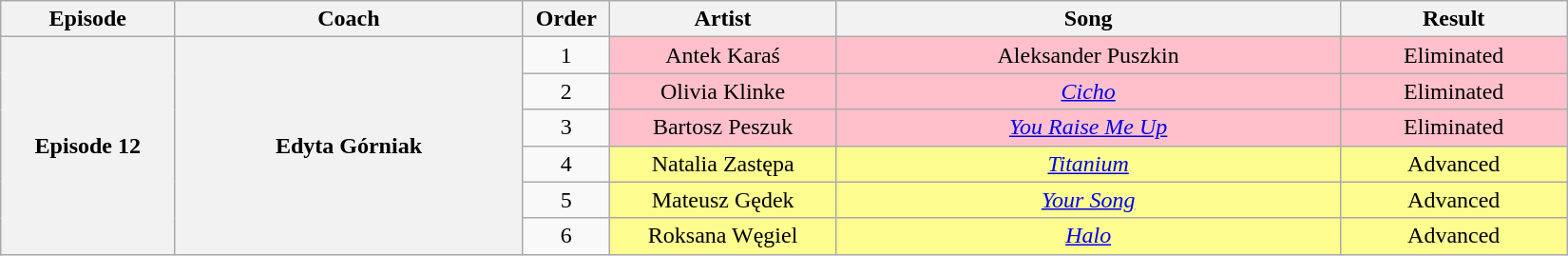<table class="wikitable" style="text-align: center; width:87%;">
<tr>
<th style="width:10%;">Episode</th>
<th style="width:20%;">Coach</th>
<th style="width:05%;">Order</th>
<th style="width:13%;">Artist</th>
<th style="width:29%;">Song</th>
<th style="width:13%;">Result</th>
</tr>
<tr>
<th rowspan="6">Episode 12<br><small></small></th>
<th rowspan="6"><strong>Edyta Górniak</strong></th>
<td>1</td>
<td style="background:pink;">Antek Karaś</td>
<td style="background:pink;">Aleksander Puszkin</td>
<td style="background:pink;">Eliminated</td>
</tr>
<tr>
<td>2</td>
<td style="background:pink;">Olivia Klinke</td>
<td style="background:pink;"><em><a href='#'>Cicho</a></em></td>
<td style="background:pink;">Eliminated</td>
</tr>
<tr>
<td>3</td>
<td style="background:pink;">Bartosz Peszuk</td>
<td style="background:pink;"><em><a href='#'>You Raise Me Up</a></em></td>
<td style="background:pink;">Eliminated</td>
</tr>
<tr>
<td>4</td>
<td style="background:#fdfc8f;">Natalia Zastępa</td>
<td style="background:#fdfc8f;"><a href='#'><em>Titanium</em></a></td>
<td style="background:#fdfc8f;">Advanced</td>
</tr>
<tr>
<td>5</td>
<td style="background:#fdfc8f;">Mateusz Gędek</td>
<td style="background:#fdfc8f;"><em><a href='#'>Your Song</a></em></td>
<td style="background:#fdfc8f;">Advanced</td>
</tr>
<tr>
<td>6</td>
<td style="background:#fdfc8f;">Roksana Węgiel</td>
<td style="background:#fdfc8f;"><a href='#'><em>Halo</em></a></td>
<td style="background:#fdfc8f;">Advanced</td>
</tr>
</table>
